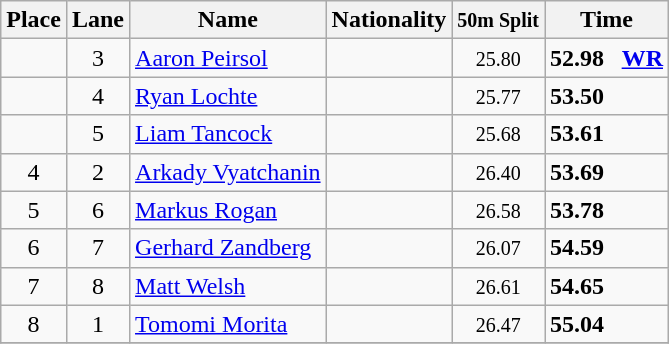<table class="wikitable">
<tr>
<th>Place</th>
<th>Lane</th>
<th>Name</th>
<th>Nationality</th>
<th><small>50m Split</small></th>
<th>Time</th>
</tr>
<tr>
<td align=center></td>
<td align=center>3</td>
<td><a href='#'>Aaron Peirsol</a></td>
<td></td>
<td align=center><small>25.80</small></td>
<td><strong>52.98   <a href='#'>WR</a></strong></td>
</tr>
<tr>
<td align=center></td>
<td align=center>4</td>
<td><a href='#'>Ryan Lochte</a></td>
<td></td>
<td align=center><small>25.77</small></td>
<td><strong>53.50</strong></td>
</tr>
<tr>
<td align=center></td>
<td align=center>5</td>
<td><a href='#'>Liam Tancock</a></td>
<td></td>
<td align=center><small>25.68</small></td>
<td><strong>53.61</strong></td>
</tr>
<tr>
<td align=center>4</td>
<td align=center>2</td>
<td><a href='#'>Arkady Vyatchanin</a></td>
<td></td>
<td align=center><small>26.40</small></td>
<td><strong>53.69</strong></td>
</tr>
<tr>
<td align=center>5</td>
<td align=center>6</td>
<td><a href='#'>Markus Rogan</a></td>
<td></td>
<td align=center><small>26.58</small></td>
<td><strong>53.78</strong></td>
</tr>
<tr>
<td align=center>6</td>
<td align=center>7</td>
<td><a href='#'>Gerhard Zandberg</a></td>
<td></td>
<td align=center><small>26.07</small></td>
<td><strong>54.59</strong></td>
</tr>
<tr>
<td align=center>7</td>
<td align=center>8</td>
<td><a href='#'>Matt Welsh</a></td>
<td></td>
<td align=center><small>26.61</small></td>
<td><strong>54.65</strong></td>
</tr>
<tr>
<td align=center>8</td>
<td align=center>1</td>
<td><a href='#'>Tomomi Morita</a></td>
<td></td>
<td align=center><small>26.47</small></td>
<td><strong>55.04</strong></td>
</tr>
<tr>
</tr>
</table>
